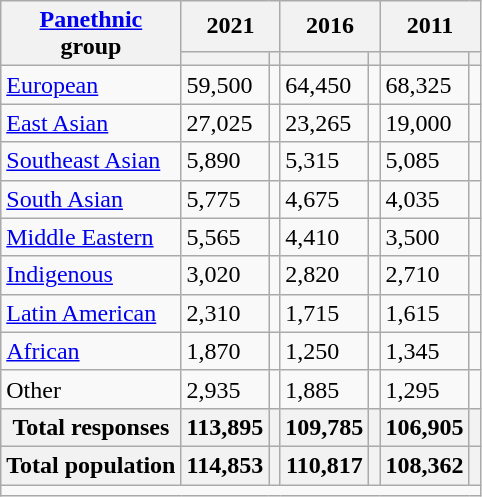<table class="wikitable collapsible sortable">
<tr>
<th rowspan="2"><a href='#'>Panethnic</a><br>group</th>
<th colspan="2">2021</th>
<th colspan="2">2016</th>
<th colspan="2">2011</th>
</tr>
<tr>
<th><a href='#'></a></th>
<th></th>
<th></th>
<th></th>
<th></th>
<th></th>
</tr>
<tr>
<td><a href='#'>European</a></td>
<td>59,500</td>
<td></td>
<td>64,450</td>
<td></td>
<td>68,325</td>
<td></td>
</tr>
<tr>
<td><a href='#'>East Asian</a></td>
<td>27,025</td>
<td></td>
<td>23,265</td>
<td></td>
<td>19,000</td>
<td></td>
</tr>
<tr>
<td><a href='#'>Southeast Asian</a></td>
<td>5,890</td>
<td></td>
<td>5,315</td>
<td></td>
<td>5,085</td>
<td></td>
</tr>
<tr>
<td><a href='#'>South Asian</a></td>
<td>5,775</td>
<td></td>
<td>4,675</td>
<td></td>
<td>4,035</td>
<td></td>
</tr>
<tr>
<td><a href='#'>Middle Eastern</a></td>
<td>5,565</td>
<td></td>
<td>4,410</td>
<td></td>
<td>3,500</td>
<td></td>
</tr>
<tr>
<td><a href='#'>Indigenous</a></td>
<td>3,020</td>
<td></td>
<td>2,820</td>
<td></td>
<td>2,710</td>
<td></td>
</tr>
<tr>
<td><a href='#'>Latin American</a></td>
<td>2,310</td>
<td></td>
<td>1,715</td>
<td></td>
<td>1,615</td>
<td></td>
</tr>
<tr>
<td><a href='#'>African</a></td>
<td>1,870</td>
<td></td>
<td>1,250</td>
<td></td>
<td>1,345</td>
<td></td>
</tr>
<tr>
<td>Other</td>
<td>2,935</td>
<td></td>
<td>1,885</td>
<td></td>
<td>1,295</td>
<td></td>
</tr>
<tr>
<th>Total responses</th>
<th>113,895</th>
<th></th>
<th>109,785</th>
<th></th>
<th>106,905</th>
<th></th>
</tr>
<tr>
<th>Total population</th>
<th>114,853</th>
<th></th>
<th>110,817</th>
<th></th>
<th>108,362</th>
<th></th>
</tr>
<tr class="sortbottom">
<td colspan="15"></td>
</tr>
</table>
